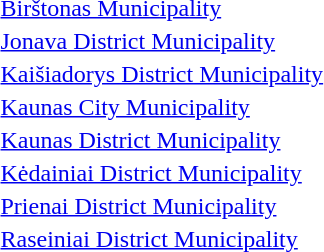<table>
<tr>
<td></td>
<td><a href='#'>Birštonas Municipality</a></td>
</tr>
<tr>
<td></td>
<td><a href='#'>Jonava District Municipality</a></td>
</tr>
<tr>
<td></td>
<td><a href='#'>Kaišiadorys District Municipality</a></td>
</tr>
<tr>
<td></td>
<td><a href='#'>Kaunas City Municipality</a></td>
</tr>
<tr>
<td></td>
<td><a href='#'>Kaunas District Municipality</a></td>
</tr>
<tr>
<td></td>
<td><a href='#'>Kėdainiai District Municipality</a></td>
</tr>
<tr>
<td></td>
<td><a href='#'>Prienai District Municipality</a></td>
</tr>
<tr>
<td></td>
<td><a href='#'>Raseiniai District Municipality</a></td>
</tr>
</table>
